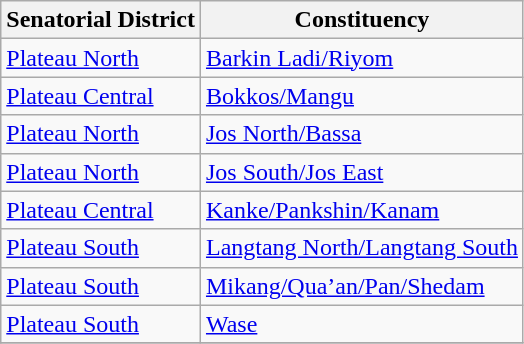<table class="wikitable sortable">
<tr>
<th>Senatorial District</th>
<th>Constituency</th>
</tr>
<tr>
<td><a href='#'>Plateau North</a></td>
<td><a href='#'>Barkin Ladi/Riyom</a></td>
</tr>
<tr>
<td><a href='#'>Plateau Central</a></td>
<td><a href='#'>Bokkos/Mangu</a></td>
</tr>
<tr>
<td><a href='#'>Plateau North</a></td>
<td><a href='#'>Jos North/Bassa</a></td>
</tr>
<tr>
<td><a href='#'>Plateau North</a></td>
<td><a href='#'>Jos South/Jos East</a></td>
</tr>
<tr>
<td><a href='#'>Plateau Central</a></td>
<td><a href='#'>Kanke/Pankshin/Kanam</a></td>
</tr>
<tr>
<td><a href='#'>Plateau South</a></td>
<td><a href='#'>Langtang North/Langtang South</a></td>
</tr>
<tr>
<td><a href='#'>Plateau South</a></td>
<td><a href='#'>Mikang/Qua’an/Pan/Shedam</a></td>
</tr>
<tr>
<td><a href='#'>Plateau South</a></td>
<td><a href='#'>Wase</a></td>
</tr>
<tr>
</tr>
</table>
